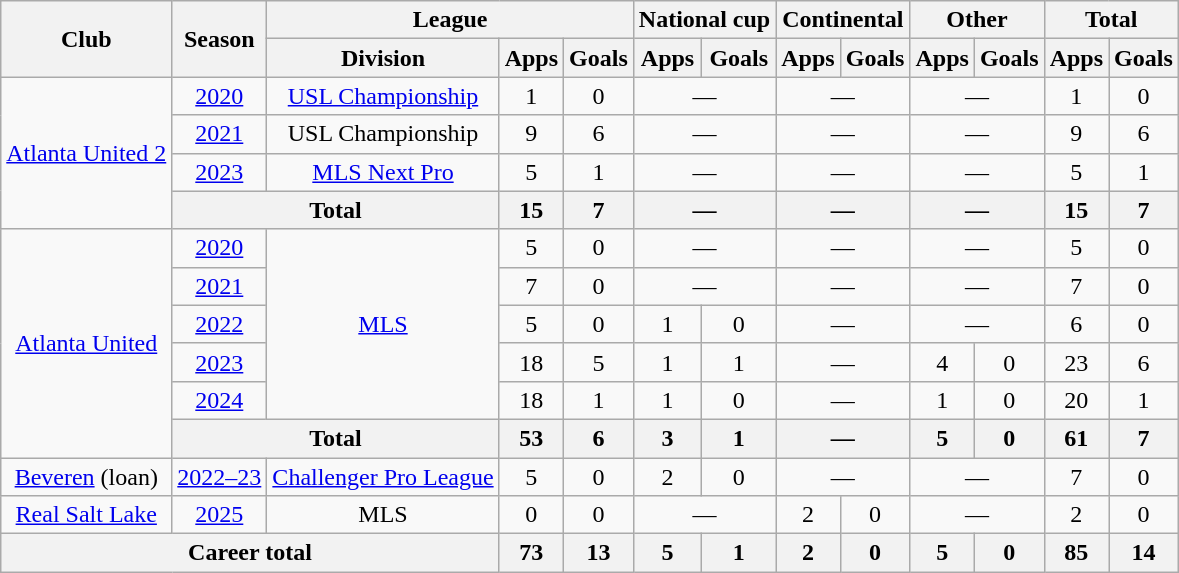<table class=wikitable style=text-align:center>
<tr>
<th rowspan=2>Club</th>
<th rowspan=2>Season</th>
<th colspan=3>League</th>
<th colspan=2>National cup</th>
<th colspan=2>Continental</th>
<th colspan=2>Other</th>
<th colspan=2>Total</th>
</tr>
<tr>
<th>Division</th>
<th>Apps</th>
<th>Goals</th>
<th>Apps</th>
<th>Goals</th>
<th>Apps</th>
<th>Goals</th>
<th>Apps</th>
<th>Goals</th>
<th>Apps</th>
<th>Goals</th>
</tr>
<tr>
<td rowspan=4><a href='#'>Atlanta United 2</a></td>
<td><a href='#'>2020</a></td>
<td><a href='#'>USL Championship</a></td>
<td>1</td>
<td>0</td>
<td colspan=2>—</td>
<td colspan=2>—</td>
<td colspan=2>—</td>
<td>1</td>
<td>0</td>
</tr>
<tr>
<td><a href='#'>2021</a></td>
<td>USL Championship</td>
<td>9</td>
<td>6</td>
<td colspan=2>—</td>
<td colspan=2>—</td>
<td colspan=2>—</td>
<td>9</td>
<td>6</td>
</tr>
<tr>
<td><a href='#'>2023</a></td>
<td><a href='#'>MLS Next Pro</a></td>
<td>5</td>
<td>1</td>
<td colspan=2>—</td>
<td colspan=2>—</td>
<td colspan=2>—</td>
<td>5</td>
<td>1</td>
</tr>
<tr>
<th colspan=2>Total</th>
<th>15</th>
<th>7</th>
<th colspan=2>—</th>
<th colspan=2>—</th>
<th colspan=2>—</th>
<th>15</th>
<th>7</th>
</tr>
<tr>
<td rowspan=6><a href='#'>Atlanta United</a></td>
<td><a href='#'>2020</a></td>
<td rowspan=5><a href='#'>MLS</a></td>
<td>5</td>
<td>0</td>
<td colspan=2>—</td>
<td colspan=2>—</td>
<td colspan=2>—</td>
<td>5</td>
<td>0</td>
</tr>
<tr>
<td><a href='#'>2021</a></td>
<td>7</td>
<td>0</td>
<td colspan=2>—</td>
<td colspan=2>—</td>
<td colspan=2>—</td>
<td>7</td>
<td>0</td>
</tr>
<tr>
<td><a href='#'>2022</a></td>
<td>5</td>
<td>0</td>
<td>1</td>
<td>0</td>
<td colspan=2>—</td>
<td colspan=2>—</td>
<td>6</td>
<td>0</td>
</tr>
<tr>
<td><a href='#'>2023</a></td>
<td>18</td>
<td>5</td>
<td>1</td>
<td>1</td>
<td colspan=2>—</td>
<td>4</td>
<td>0</td>
<td>23</td>
<td>6</td>
</tr>
<tr>
<td><a href='#'>2024</a></td>
<td>18</td>
<td>1</td>
<td>1</td>
<td>0</td>
<td colspan=2>—</td>
<td>1</td>
<td>0</td>
<td>20</td>
<td>1</td>
</tr>
<tr>
<th colspan=2>Total</th>
<th>53</th>
<th>6</th>
<th>3</th>
<th>1</th>
<th colspan=2>—</th>
<th>5</th>
<th>0</th>
<th>61</th>
<th>7</th>
</tr>
<tr>
<td><a href='#'>Beveren</a> (loan)</td>
<td><a href='#'>2022–23</a></td>
<td><a href='#'>Challenger Pro League</a></td>
<td>5</td>
<td>0</td>
<td>2</td>
<td>0</td>
<td colspan=2>—</td>
<td colspan=2>—</td>
<td>7</td>
<td>0</td>
</tr>
<tr>
<td rowspan=1><a href='#'>Real Salt Lake</a></td>
<td><a href='#'>2025</a></td>
<td rowspan=1>MLS</td>
<td>0</td>
<td>0</td>
<td colspan=2>—</td>
<td>2</td>
<td>0</td>
<td colspan=2>—</td>
<td>2</td>
<td>0</td>
</tr>
<tr>
<th colspan=3>Career total</th>
<th>73</th>
<th>13</th>
<th>5</th>
<th>1</th>
<th>2</th>
<th>0</th>
<th>5</th>
<th>0</th>
<th>85</th>
<th>14</th>
</tr>
</table>
